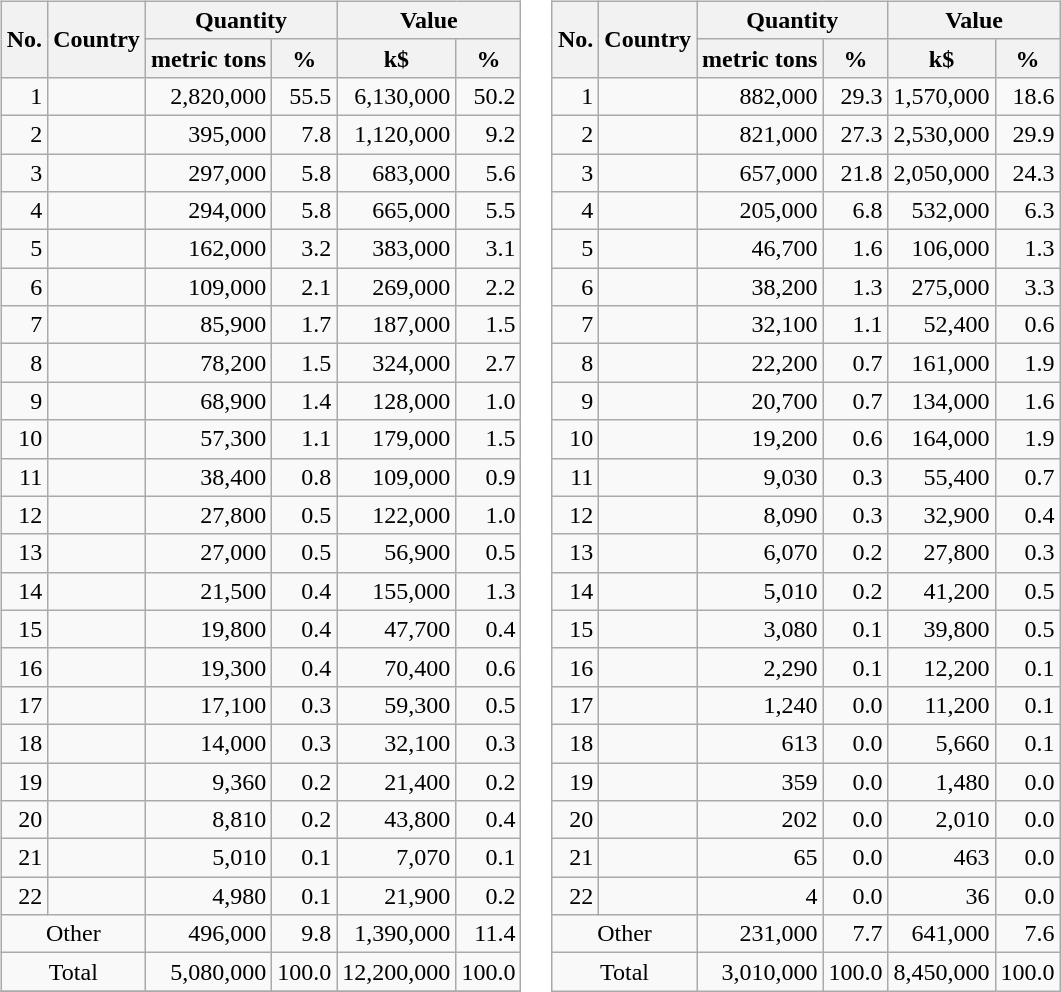<table>
<tr>
<td><br><table class="wikitable sortable" style="text-align:right;">
<tr>
<th rowspan="2">No.</th>
<th rowspan="2">Country</th>
<th colspan="2">Quantity</th>
<th colspan="2">Value</th>
</tr>
<tr>
<th>metric tons</th>
<th>%</th>
<th>k$</th>
<th>%</th>
</tr>
<tr>
<td>1</td>
<td style="text-align:left;"></td>
<td>2,820,000</td>
<td>55.5</td>
<td>6,130,000</td>
<td>50.2</td>
</tr>
<tr>
<td>2</td>
<td style="text-align:left;"></td>
<td>395,000</td>
<td>7.8</td>
<td>1,120,000</td>
<td>9.2</td>
</tr>
<tr>
<td>3</td>
<td style="text-align:left;"></td>
<td>297,000</td>
<td>5.8</td>
<td>683,000</td>
<td>5.6</td>
</tr>
<tr>
<td>4</td>
<td style="text-align:left;"></td>
<td>294,000</td>
<td>5.8</td>
<td>665,000</td>
<td>5.5</td>
</tr>
<tr>
<td>5</td>
<td style="text-align:left;"></td>
<td>162,000</td>
<td>3.2</td>
<td>383,000</td>
<td>3.1</td>
</tr>
<tr>
<td>6</td>
<td style="text-align:left;"></td>
<td>109,000</td>
<td>2.1</td>
<td>269,000</td>
<td>2.2</td>
</tr>
<tr>
<td>7</td>
<td style="text-align:left;"></td>
<td>85,900</td>
<td>1.7</td>
<td>187,000</td>
<td>1.5</td>
</tr>
<tr>
<td>8</td>
<td style="text-align:left;"></td>
<td>78,200</td>
<td>1.5</td>
<td>324,000</td>
<td>2.7</td>
</tr>
<tr>
<td>9</td>
<td style="text-align:left;"></td>
<td>68,900</td>
<td>1.4</td>
<td>128,000</td>
<td>1.0</td>
</tr>
<tr>
<td>10</td>
<td style="text-align:left;"></td>
<td>57,300</td>
<td>1.1</td>
<td>179,000</td>
<td>1.5</td>
</tr>
<tr>
<td>11</td>
<td style="text-align:left;"></td>
<td>38,400</td>
<td>0.8</td>
<td>109,000</td>
<td>0.9</td>
</tr>
<tr>
<td>12</td>
<td style="text-align:left;"></td>
<td>27,800</td>
<td>0.5</td>
<td>122,000</td>
<td>1.0</td>
</tr>
<tr>
<td>13</td>
<td style="text-align:left;"></td>
<td>27,000</td>
<td>0.5</td>
<td>56,900</td>
<td>0.5</td>
</tr>
<tr>
<td>14</td>
<td style="text-align:left;"></td>
<td>21,500</td>
<td>0.4</td>
<td>155,000</td>
<td>1.3</td>
</tr>
<tr>
<td>15</td>
<td style="text-align:left;"></td>
<td>19,800</td>
<td>0.4</td>
<td>47,700</td>
<td>0.4</td>
</tr>
<tr>
<td>16</td>
<td style="text-align:left;"></td>
<td>19,300</td>
<td>0.4</td>
<td>70,400</td>
<td>0.6</td>
</tr>
<tr>
<td>17</td>
<td style="text-align:left;"></td>
<td>17,100</td>
<td>0.3</td>
<td>59,300</td>
<td>0.5</td>
</tr>
<tr>
<td>18</td>
<td style="text-align:left;"></td>
<td>14,000</td>
<td>0.3</td>
<td>32,100</td>
<td>0.3</td>
</tr>
<tr>
<td>19</td>
<td style="text-align:left;"></td>
<td>9,360</td>
<td>0.2</td>
<td>21,400</td>
<td>0.2</td>
</tr>
<tr>
<td>20</td>
<td style="text-align:left;"></td>
<td>8,810</td>
<td>0.2</td>
<td>43,800</td>
<td>0.4</td>
</tr>
<tr>
<td>21</td>
<td style="text-align:left;"></td>
<td>5,010</td>
<td>0.1</td>
<td>7,070</td>
<td>0.1</td>
</tr>
<tr>
<td>22</td>
<td style="text-align:left;"></td>
<td>4,980</td>
<td>0.1</td>
<td>21,900</td>
<td>0.2</td>
</tr>
<tr>
<td style="text-align:center;" colspan="2">Other</td>
<td>496,000</td>
<td>9.8</td>
<td>1,390,000</td>
<td>11.4</td>
</tr>
<tr>
<td style="text-align:center;" colspan="2">Total</td>
<td>5,080,000</td>
<td>100.0</td>
<td>12,200,000</td>
<td>100.0</td>
</tr>
<tr>
</tr>
</table>
</td>
<td><br><table class="wikitable sortable" style="text-align:right;">
<tr>
<th rowspan="2">No.</th>
<th rowspan="2">Country</th>
<th colspan="2">Quantity</th>
<th colspan="2">Value</th>
</tr>
<tr>
<th>metric tons</th>
<th>%</th>
<th>k$</th>
<th>%</th>
</tr>
<tr>
<td>1</td>
<td style="text-align:left;"></td>
<td>882,000</td>
<td>29.3</td>
<td>1,570,000</td>
<td>18.6</td>
</tr>
<tr>
<td>2</td>
<td style="text-align:left;"></td>
<td>821,000</td>
<td>27.3</td>
<td>2,530,000</td>
<td>29.9</td>
</tr>
<tr>
<td>3</td>
<td style="text-align:left;"></td>
<td>657,000</td>
<td>21.8</td>
<td>2,050,000</td>
<td>24.3</td>
</tr>
<tr>
<td>4</td>
<td style="text-align:left;"></td>
<td>205,000</td>
<td>6.8</td>
<td>532,000</td>
<td>6.3</td>
</tr>
<tr>
<td>5</td>
<td style="text-align:left;"></td>
<td>46,700</td>
<td>1.6</td>
<td>106,000</td>
<td>1.3</td>
</tr>
<tr>
<td>6</td>
<td style="text-align:left;"></td>
<td>38,200</td>
<td>1.3</td>
<td>275,000</td>
<td>3.3</td>
</tr>
<tr>
<td>7</td>
<td style="text-align:left;"></td>
<td>32,100</td>
<td>1.1</td>
<td>52,400</td>
<td>0.6</td>
</tr>
<tr>
<td>8</td>
<td style="text-align:left;"></td>
<td>22,200</td>
<td>0.7</td>
<td>161,000</td>
<td>1.9</td>
</tr>
<tr>
<td>9</td>
<td style="text-align:left;"></td>
<td>20,700</td>
<td>0.7</td>
<td>134,000</td>
<td>1.6</td>
</tr>
<tr>
<td>10</td>
<td style="text-align:left;"></td>
<td>19,200</td>
<td>0.6</td>
<td>164,000</td>
<td>1.9</td>
</tr>
<tr>
<td>11</td>
<td style="text-align:left;"></td>
<td>9,030</td>
<td>0.3</td>
<td>55,400</td>
<td>0.7</td>
</tr>
<tr>
<td>12</td>
<td style="text-align:left;"></td>
<td>8,090</td>
<td>0.3</td>
<td>32,900</td>
<td>0.4</td>
</tr>
<tr>
<td>13</td>
<td style="text-align:left;"></td>
<td>6,070</td>
<td>0.2</td>
<td>27,800</td>
<td>0.3</td>
</tr>
<tr>
<td>14</td>
<td style="text-align:left;"></td>
<td>5,010</td>
<td>0.2</td>
<td>41,200</td>
<td>0.5</td>
</tr>
<tr>
<td>15</td>
<td style="text-align:left;"></td>
<td>3,080</td>
<td>0.1</td>
<td>39,800</td>
<td>0.5</td>
</tr>
<tr>
<td>16</td>
<td style="text-align:left;"></td>
<td>2,290</td>
<td>0.1</td>
<td>12,200</td>
<td>0.1</td>
</tr>
<tr>
<td>17</td>
<td style="text-align:left;"></td>
<td>1,240</td>
<td>0.0</td>
<td>11,200</td>
<td>0.1</td>
</tr>
<tr>
<td>18</td>
<td style="text-align:left;"></td>
<td>613</td>
<td>0.0</td>
<td>5,660</td>
<td>0.1</td>
</tr>
<tr>
<td>19</td>
<td style="text-align:left;"></td>
<td>359</td>
<td>0.0</td>
<td>1,480</td>
<td>0.0</td>
</tr>
<tr>
<td>20</td>
<td style="text-align:left;"></td>
<td>202</td>
<td>0.0</td>
<td>2,010</td>
<td>0.0</td>
</tr>
<tr>
<td>21</td>
<td style="text-align:left;"></td>
<td>65</td>
<td>0.0</td>
<td>463</td>
<td>0.0</td>
</tr>
<tr>
<td>22</td>
<td style="text-align:left;"></td>
<td>4</td>
<td>0.0</td>
<td>36</td>
<td>0.0</td>
</tr>
<tr>
<td style="text-align:center;" colspan="2">Other</td>
<td>231,000</td>
<td>7.7</td>
<td>641,000</td>
<td>7.6</td>
</tr>
<tr>
<td style="text-align:center;" colspan="2">Total</td>
<td>3,010,000</td>
<td>100.0</td>
<td>8,450,000</td>
<td>100.0</td>
</tr>
</table>
</td>
</tr>
</table>
